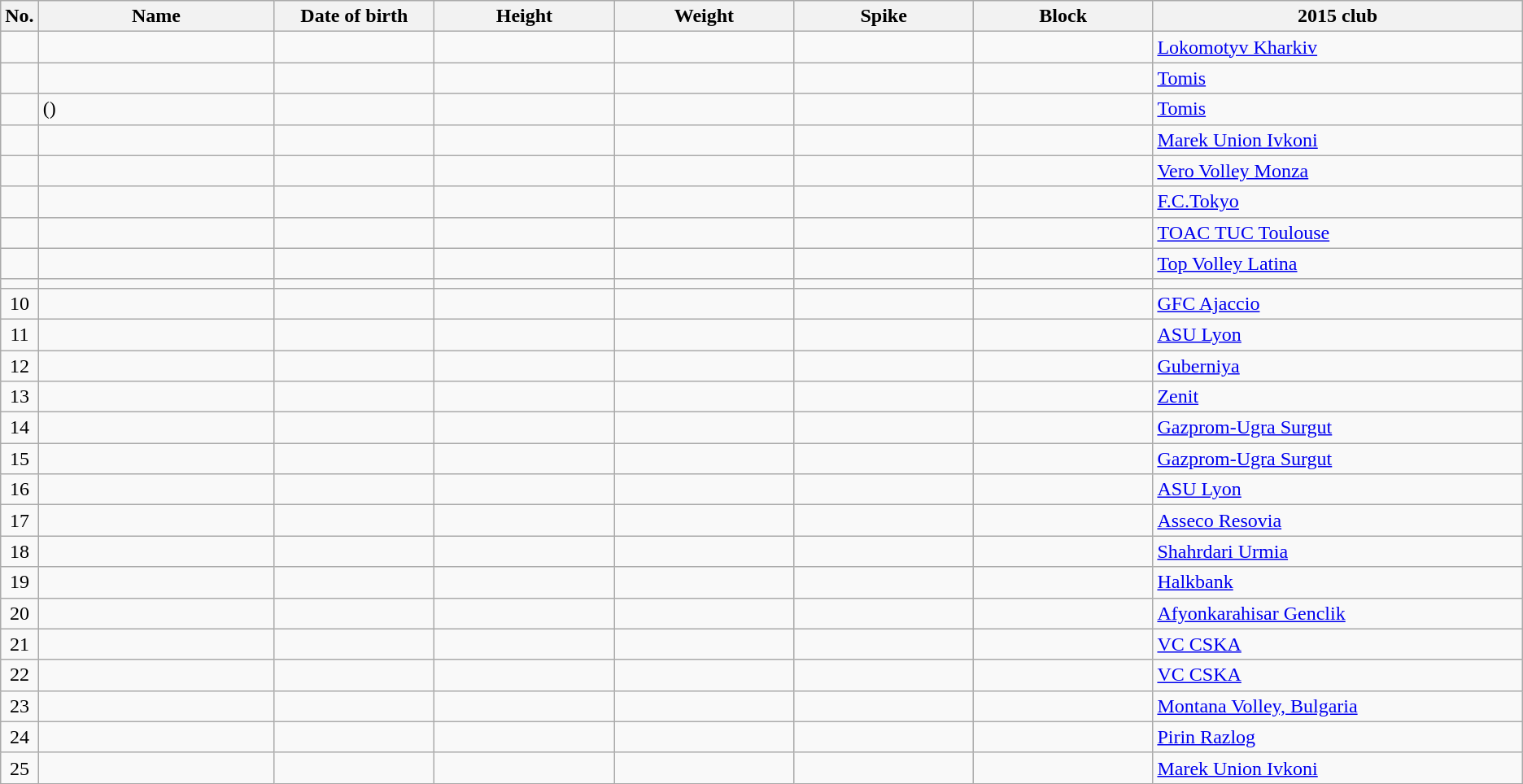<table class="wikitable sortable" style="font-size:100%; text-align:center;">
<tr>
<th>No.</th>
<th style="width:12em">Name</th>
<th style="width:8em">Date of birth</th>
<th style="width:9em">Height</th>
<th style="width:9em">Weight</th>
<th style="width:9em">Spike</th>
<th style="width:9em">Block</th>
<th style="width:19em">2015 club</th>
</tr>
<tr>
<td></td>
<td style="text-align:left;"></td>
<td style="text-align:right;"></td>
<td></td>
<td></td>
<td></td>
<td></td>
<td style="text-align:left;"> <a href='#'>Lokomotyv Kharkiv</a></td>
</tr>
<tr>
<td></td>
<td align=left></td>
<td align=right></td>
<td></td>
<td></td>
<td></td>
<td></td>
<td align=left> <a href='#'>Tomis</a></td>
</tr>
<tr>
<td></td>
<td align=left> ()</td>
<td align=right></td>
<td></td>
<td></td>
<td></td>
<td></td>
<td align=left> <a href='#'>Tomis</a></td>
</tr>
<tr>
<td></td>
<td align=left></td>
<td align=right></td>
<td></td>
<td></td>
<td></td>
<td></td>
<td align=left> <a href='#'>Marek Union Ivkoni</a></td>
</tr>
<tr>
<td></td>
<td align=left></td>
<td align=right></td>
<td></td>
<td></td>
<td></td>
<td></td>
<td align=left> <a href='#'>Vero Volley Monza</a></td>
</tr>
<tr>
<td></td>
<td align=left></td>
<td align=right></td>
<td></td>
<td></td>
<td></td>
<td></td>
<td align=left> <a href='#'>F.C.Tokyo</a></td>
</tr>
<tr>
<td></td>
<td align=left></td>
<td align=right></td>
<td></td>
<td></td>
<td></td>
<td></td>
<td align=left> <a href='#'>TOAC TUC Toulouse</a></td>
</tr>
<tr>
<td></td>
<td align=left></td>
<td align=right></td>
<td></td>
<td></td>
<td></td>
<td></td>
<td align=left> <a href='#'>Top Volley Latina</a></td>
</tr>
<tr>
<td></td>
<td align=left></td>
<td align=right></td>
<td></td>
<td></td>
<td></td>
<td></td>
<td align=left></td>
</tr>
<tr>
<td>10</td>
<td style="text-align:left;"></td>
<td style="text-align:right;"></td>
<td></td>
<td></td>
<td></td>
<td></td>
<td style="text-align:left;"> <a href='#'>GFC Ajaccio</a></td>
</tr>
<tr>
<td>11</td>
<td style="text-align:left;"></td>
<td style="text-align:right;"></td>
<td></td>
<td></td>
<td></td>
<td></td>
<td style="text-align:left;"> <a href='#'>ASU Lyon</a></td>
</tr>
<tr>
<td>12</td>
<td align=left></td>
<td align=right></td>
<td></td>
<td></td>
<td></td>
<td></td>
<td align=left> <a href='#'>Guberniya</a></td>
</tr>
<tr>
<td>13</td>
<td align=left></td>
<td align=right></td>
<td></td>
<td></td>
<td></td>
<td></td>
<td align=left> <a href='#'>Zenit</a></td>
</tr>
<tr>
<td>14</td>
<td style="text-align:left;"></td>
<td style="text-align:right;"></td>
<td></td>
<td></td>
<td></td>
<td></td>
<td style="text-align:left;"> <a href='#'>Gazprom-Ugra Surgut</a></td>
</tr>
<tr>
<td>15</td>
<td align=left></td>
<td align=right></td>
<td></td>
<td></td>
<td></td>
<td></td>
<td align=left> <a href='#'>Gazprom-Ugra Surgut</a></td>
</tr>
<tr>
<td>16</td>
<td align=left></td>
<td align=right></td>
<td></td>
<td></td>
<td></td>
<td></td>
<td align=left> <a href='#'>ASU Lyon</a></td>
</tr>
<tr>
<td>17</td>
<td align=left></td>
<td align=right></td>
<td></td>
<td></td>
<td></td>
<td></td>
<td align=left> <a href='#'>Asseco Resovia</a></td>
</tr>
<tr>
<td>18</td>
<td style="text-align:left;"></td>
<td style="text-align:right;"></td>
<td></td>
<td></td>
<td></td>
<td></td>
<td style="text-align:left;"> <a href='#'>Shahrdari Urmia</a></td>
</tr>
<tr>
<td>19</td>
<td align=left></td>
<td align=right></td>
<td></td>
<td></td>
<td></td>
<td></td>
<td align=left> <a href='#'>Halkbank</a></td>
</tr>
<tr>
<td>20</td>
<td align=left></td>
<td align=right></td>
<td></td>
<td></td>
<td></td>
<td></td>
<td align=left> <a href='#'>Afyonkarahisar Genclik</a></td>
</tr>
<tr>
<td>21</td>
<td align=left></td>
<td align=right></td>
<td></td>
<td></td>
<td></td>
<td></td>
<td align=left> <a href='#'>VC CSKA</a></td>
</tr>
<tr>
<td>22</td>
<td align=left></td>
<td align=right></td>
<td></td>
<td></td>
<td></td>
<td></td>
<td align=left> <a href='#'>VC CSKA</a></td>
</tr>
<tr>
<td>23</td>
<td align=left></td>
<td align=right></td>
<td></td>
<td></td>
<td></td>
<td></td>
<td align=left> <a href='#'>Montana Volley, Bulgaria</a></td>
</tr>
<tr>
<td>24</td>
<td align=left></td>
<td align=right></td>
<td></td>
<td></td>
<td></td>
<td></td>
<td align=left> <a href='#'>Pirin Razlog</a></td>
</tr>
<tr>
<td>25</td>
<td align=left></td>
<td align=right></td>
<td></td>
<td></td>
<td></td>
<td></td>
<td align=left> <a href='#'>Marek Union Ivkoni</a></td>
</tr>
</table>
